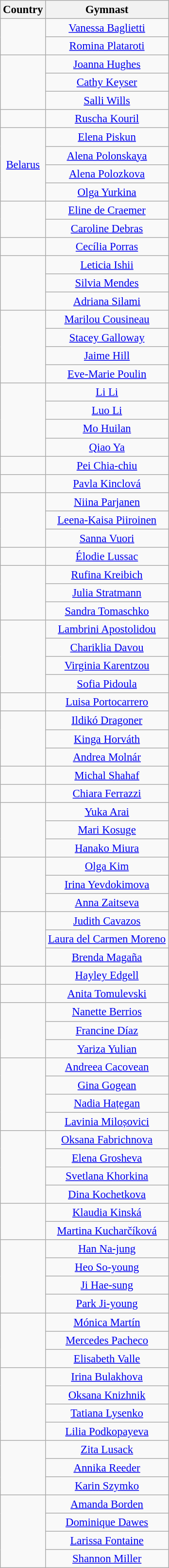<table class="wikitable sortable" style="text-align:center; font-size:95%">
<tr>
<th>Country</th>
<th>Gymnast</th>
</tr>
<tr>
<td rowspan="2"></td>
<td><a href='#'>Vanessa Baglietti</a></td>
</tr>
<tr>
<td><a href='#'>Romina Plataroti</a></td>
</tr>
<tr>
<td rowspan="3"></td>
<td><a href='#'>Joanna Hughes</a></td>
</tr>
<tr>
<td><a href='#'>Cathy Keyser</a></td>
</tr>
<tr>
<td><a href='#'>Salli Wills</a></td>
</tr>
<tr>
<td></td>
<td><a href='#'>Ruscha Kouril</a></td>
</tr>
<tr>
<td rowspan="4"> <a href='#'>Belarus</a></td>
<td><a href='#'>Elena Piskun</a></td>
</tr>
<tr>
<td><a href='#'>Alena Polonskaya</a></td>
</tr>
<tr>
<td><a href='#'>Alena Polozkova</a></td>
</tr>
<tr>
<td><a href='#'>Olga Yurkina</a></td>
</tr>
<tr>
<td rowspan="2"></td>
<td><a href='#'>Eline de Craemer</a></td>
</tr>
<tr>
<td><a href='#'>Caroline Debras</a></td>
</tr>
<tr>
<td></td>
<td><a href='#'>Cecília Porras</a></td>
</tr>
<tr>
<td rowspan="3"></td>
<td><a href='#'>Leticia Ishii</a></td>
</tr>
<tr>
<td><a href='#'>Silvia Mendes</a></td>
</tr>
<tr>
<td><a href='#'>Adriana Silami</a></td>
</tr>
<tr>
<td rowspan="4"></td>
<td><a href='#'>Marilou Cousineau</a></td>
</tr>
<tr>
<td><a href='#'>Stacey Galloway</a></td>
</tr>
<tr>
<td><a href='#'>Jaime Hill</a></td>
</tr>
<tr>
<td><a href='#'>Eve-Marie Poulin</a></td>
</tr>
<tr>
<td rowspan="4"></td>
<td><a href='#'>Li Li</a></td>
</tr>
<tr>
<td><a href='#'>Luo Li</a></td>
</tr>
<tr>
<td><a href='#'>Mo Huilan</a></td>
</tr>
<tr>
<td><a href='#'>Qiao Ya</a></td>
</tr>
<tr>
<td></td>
<td><a href='#'>Pei Chia-chiu</a></td>
</tr>
<tr>
<td></td>
<td><a href='#'>Pavla Kinclová</a></td>
</tr>
<tr>
<td rowspan="3"></td>
<td><a href='#'>Niina Parjanen</a></td>
</tr>
<tr>
<td><a href='#'>Leena-Kaisa Piiroinen</a></td>
</tr>
<tr>
<td><a href='#'>Sanna Vuori</a></td>
</tr>
<tr>
<td></td>
<td><a href='#'>Élodie Lussac</a></td>
</tr>
<tr>
<td rowspan="3"></td>
<td><a href='#'>Rufina Kreibich</a></td>
</tr>
<tr>
<td><a href='#'>Julia Stratmann</a></td>
</tr>
<tr>
<td><a href='#'>Sandra Tomaschko</a></td>
</tr>
<tr>
<td rowspan="4"></td>
<td><a href='#'>Lambrini Apostolidou</a></td>
</tr>
<tr>
<td><a href='#'>Chariklia Davou</a></td>
</tr>
<tr>
<td><a href='#'>Virginia Karentzou</a></td>
</tr>
<tr>
<td><a href='#'>Sofia Pidoula</a></td>
</tr>
<tr>
<td></td>
<td><a href='#'>Luisa Portocarrero</a></td>
</tr>
<tr>
<td rowspan="3"></td>
<td><a href='#'>Ildikó Dragoner</a></td>
</tr>
<tr>
<td><a href='#'>Kinga Horváth</a></td>
</tr>
<tr>
<td><a href='#'>Andrea Molnár</a></td>
</tr>
<tr>
<td></td>
<td><a href='#'>Michal Shahaf</a></td>
</tr>
<tr>
<td></td>
<td><a href='#'>Chiara Ferrazzi</a></td>
</tr>
<tr>
<td rowspan="3"></td>
<td><a href='#'>Yuka Arai</a></td>
</tr>
<tr>
<td><a href='#'>Mari Kosuge</a></td>
</tr>
<tr>
<td><a href='#'>Hanako Miura</a></td>
</tr>
<tr>
<td rowspan="3"></td>
<td><a href='#'>Olga Kim</a></td>
</tr>
<tr>
<td><a href='#'>Irina Yevdokimova</a></td>
</tr>
<tr>
<td><a href='#'>Anna Zaitseva</a></td>
</tr>
<tr>
<td rowspan="3"></td>
<td><a href='#'>Judith Cavazos</a></td>
</tr>
<tr>
<td><a href='#'>Laura del Carmen Moreno</a></td>
</tr>
<tr>
<td><a href='#'>Brenda Magaña</a></td>
</tr>
<tr>
<td></td>
<td><a href='#'>Hayley Edgell</a></td>
</tr>
<tr>
<td></td>
<td><a href='#'>Anita Tomulevski</a></td>
</tr>
<tr>
<td rowspan="3"></td>
<td><a href='#'>Nanette Berrios</a></td>
</tr>
<tr>
<td><a href='#'>Francine Díaz</a></td>
</tr>
<tr>
<td><a href='#'>Yariza Yulian</a></td>
</tr>
<tr>
<td rowspan="4"></td>
<td><a href='#'>Andreea Cacovean</a></td>
</tr>
<tr>
<td><a href='#'>Gina Gogean</a></td>
</tr>
<tr>
<td><a href='#'>Nadia Hațegan</a></td>
</tr>
<tr>
<td><a href='#'>Lavinia Miloșovici</a></td>
</tr>
<tr>
<td rowspan="4"></td>
<td><a href='#'>Oksana Fabrichnova</a></td>
</tr>
<tr>
<td><a href='#'>Elena Grosheva</a></td>
</tr>
<tr>
<td><a href='#'>Svetlana Khorkina</a></td>
</tr>
<tr>
<td><a href='#'>Dina Kochetkova</a></td>
</tr>
<tr>
<td rowspan="2"></td>
<td><a href='#'>Klaudia Kinská</a></td>
</tr>
<tr>
<td><a href='#'>Martina Kucharčíková</a></td>
</tr>
<tr>
<td rowspan="4"></td>
<td><a href='#'>Han Na-jung</a></td>
</tr>
<tr>
<td><a href='#'>Heo So-young</a></td>
</tr>
<tr>
<td><a href='#'>Ji Hae-sung</a></td>
</tr>
<tr>
<td><a href='#'>Park Ji-young</a></td>
</tr>
<tr>
<td rowspan="3"></td>
<td><a href='#'>Mónica Martín</a></td>
</tr>
<tr>
<td><a href='#'>Mercedes Pacheco</a></td>
</tr>
<tr>
<td><a href='#'>Elisabeth Valle</a></td>
</tr>
<tr>
<td rowspan="4"></td>
<td><a href='#'>Irina Bulakhova</a></td>
</tr>
<tr>
<td><a href='#'>Oksana Knizhnik</a></td>
</tr>
<tr>
<td><a href='#'>Tatiana Lysenko</a></td>
</tr>
<tr>
<td><a href='#'>Lilia Podkopayeva</a></td>
</tr>
<tr>
<td rowspan="3"></td>
<td><a href='#'>Zita Lusack</a></td>
</tr>
<tr>
<td><a href='#'>Annika Reeder</a></td>
</tr>
<tr>
<td><a href='#'>Karin Szymko</a></td>
</tr>
<tr>
<td rowspan="4"></td>
<td><a href='#'>Amanda Borden</a></td>
</tr>
<tr>
<td><a href='#'>Dominique Dawes</a></td>
</tr>
<tr>
<td><a href='#'>Larissa Fontaine</a></td>
</tr>
<tr>
<td><a href='#'>Shannon Miller</a></td>
</tr>
</table>
